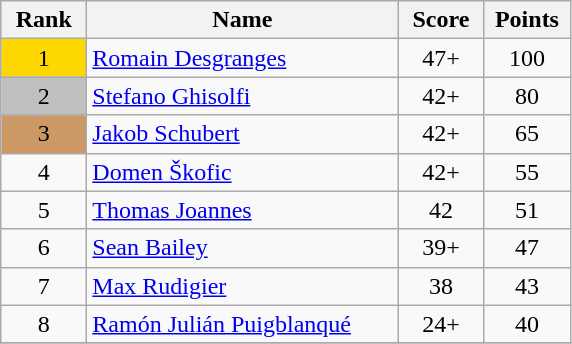<table class="wikitable">
<tr>
<th width = "50">Rank</th>
<th width = "200">Name</th>
<th width = "50">Score</th>
<th width = "50">Points</th>
</tr>
<tr>
<td align="center" style="background: gold">1</td>
<td> <a href='#'>Romain Desgranges</a></td>
<td align="center">47+</td>
<td align="center">100</td>
</tr>
<tr>
<td align="center" style="background: silver">2</td>
<td> <a href='#'>Stefano Ghisolfi</a></td>
<td align="center">42+</td>
<td align="center">80</td>
</tr>
<tr>
<td align="center" style="background: #cc9966">3</td>
<td> <a href='#'>Jakob Schubert</a></td>
<td align="center">42+</td>
<td align="center">65</td>
</tr>
<tr>
<td align="center">4</td>
<td> <a href='#'>Domen Škofic</a></td>
<td align="center">42+</td>
<td align="center">55</td>
</tr>
<tr>
<td align="center">5</td>
<td> <a href='#'>Thomas Joannes</a></td>
<td align="center">42</td>
<td align="center">51</td>
</tr>
<tr>
<td align="center">6</td>
<td> <a href='#'>Sean Bailey</a></td>
<td align="center">39+</td>
<td align="center">47</td>
</tr>
<tr>
<td align="center">7</td>
<td> <a href='#'>Max Rudigier</a></td>
<td align="center">38</td>
<td align="center">43</td>
</tr>
<tr>
<td align="center">8</td>
<td> <a href='#'>Ramón Julián Puigblanqué</a></td>
<td align="center">24+</td>
<td align="center">40</td>
</tr>
<tr>
</tr>
</table>
